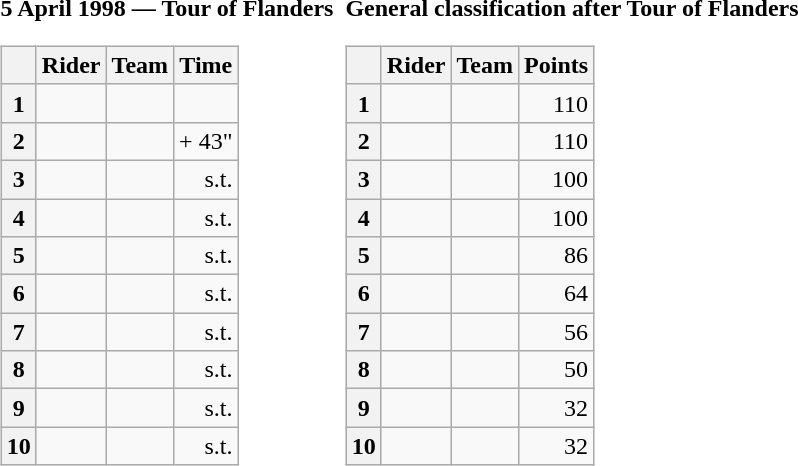<table>
<tr>
<td><strong>5 April 1998 — Tour of Flanders </strong><br><table class="wikitable">
<tr>
<th></th>
<th>Rider</th>
<th>Team</th>
<th>Time</th>
</tr>
<tr>
<th>1</th>
<td></td>
<td></td>
<td align="right"></td>
</tr>
<tr>
<th>2</th>
<td></td>
<td></td>
<td align="right">+ 43"</td>
</tr>
<tr>
<th>3</th>
<td></td>
<td></td>
<td align="right">s.t.</td>
</tr>
<tr>
<th>4</th>
<td></td>
<td></td>
<td align="right">s.t.</td>
</tr>
<tr>
<th>5</th>
<td></td>
<td></td>
<td align="right">s.t.</td>
</tr>
<tr>
<th>6</th>
<td></td>
<td></td>
<td align="right">s.t.</td>
</tr>
<tr>
<th>7</th>
<td></td>
<td></td>
<td align="right">s.t.</td>
</tr>
<tr>
<th>8</th>
<td></td>
<td></td>
<td align="right">s.t.</td>
</tr>
<tr>
<th>9</th>
<td></td>
<td></td>
<td align="right">s.t.</td>
</tr>
<tr>
<th>10</th>
<td></td>
<td></td>
<td align="right">s.t.</td>
</tr>
</table>
</td>
<td></td>
<td><strong>General classification after Tour of Flanders</strong><br><table class="wikitable">
<tr>
<th></th>
<th>Rider</th>
<th>Team</th>
<th>Points</th>
</tr>
<tr>
<th>1</th>
<td> </td>
<td></td>
<td align="right">110</td>
</tr>
<tr>
<th>2</th>
<td></td>
<td></td>
<td align="right">110</td>
</tr>
<tr>
<th>3</th>
<td></td>
<td></td>
<td align="right">100</td>
</tr>
<tr>
<th>4</th>
<td></td>
<td></td>
<td align="right">100</td>
</tr>
<tr>
<th>5</th>
<td></td>
<td></td>
<td align="right">86</td>
</tr>
<tr>
<th>6</th>
<td></td>
<td></td>
<td align="right">64</td>
</tr>
<tr>
<th>7</th>
<td></td>
<td></td>
<td align="right">56</td>
</tr>
<tr>
<th>8</th>
<td></td>
<td></td>
<td align="right">50</td>
</tr>
<tr>
<th>9</th>
<td></td>
<td></td>
<td align="right">32</td>
</tr>
<tr>
<th>10</th>
<td></td>
<td></td>
<td align="right">32</td>
</tr>
</table>
</td>
</tr>
</table>
